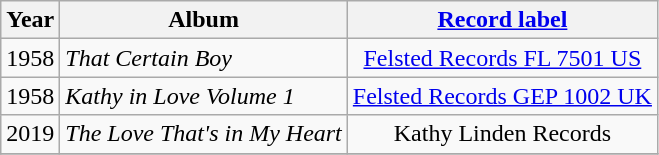<table class="wikitable" style=text-align:center;>
<tr>
<th>Year</th>
<th>Album</th>
<th><a href='#'>Record label</a></th>
</tr>
<tr>
<td>1958</td>
<td align=left><em>That Certain Boy</em></td>
<td rowspan="1"><a href='#'>Felsted Records FL 7501 US</a></td>
</tr>
<tr>
<td>1958</td>
<td align=left><em>Kathy in Love Volume 1</em></td>
<td rowspan="1"><a href='#'>Felsted Records GEP 1002 UK</a></td>
</tr>
<tr>
<td>2019</td>
<td align=left><em>The Love That's in My Heart</em></td>
<td rowspan="1">Kathy Linden Records</td>
</tr>
<tr>
</tr>
</table>
